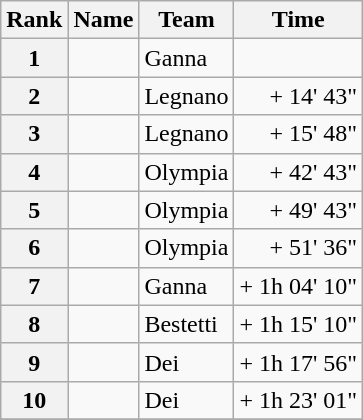<table class="wikitable">
<tr>
<th>Rank</th>
<th>Name</th>
<th>Team</th>
<th>Time</th>
</tr>
<tr>
<th style="text-align:center">1</th>
<td></td>
<td>Ganna</td>
<td align="right"></td>
</tr>
<tr>
<th style="text-align:center">2</th>
<td></td>
<td>Legnano</td>
<td align="right">+ 14' 43"</td>
</tr>
<tr>
<th style="text-align:center">3</th>
<td></td>
<td>Legnano</td>
<td align="right">+ 15' 48"</td>
</tr>
<tr>
<th style="text-align:center">4</th>
<td></td>
<td>Olympia</td>
<td align="right">+ 42' 43"</td>
</tr>
<tr>
<th style="text-align:center">5</th>
<td></td>
<td>Olympia</td>
<td align="right">+ 49' 43"</td>
</tr>
<tr>
<th style="text-align:center">6</th>
<td></td>
<td>Olympia</td>
<td align="right">+ 51' 36"</td>
</tr>
<tr>
<th style="text-align:center">7</th>
<td></td>
<td>Ganna</td>
<td align="right">+ 1h 04' 10"</td>
</tr>
<tr>
<th style="text-align:center">8</th>
<td></td>
<td>Bestetti</td>
<td align="right">+ 1h 15' 10"</td>
</tr>
<tr>
<th style="text-align:center">9</th>
<td></td>
<td>Dei</td>
<td align="right">+ 1h 17' 56"</td>
</tr>
<tr>
<th style="text-align:center">10</th>
<td></td>
<td>Dei</td>
<td align="right">+ 1h 23' 01"</td>
</tr>
<tr>
</tr>
</table>
